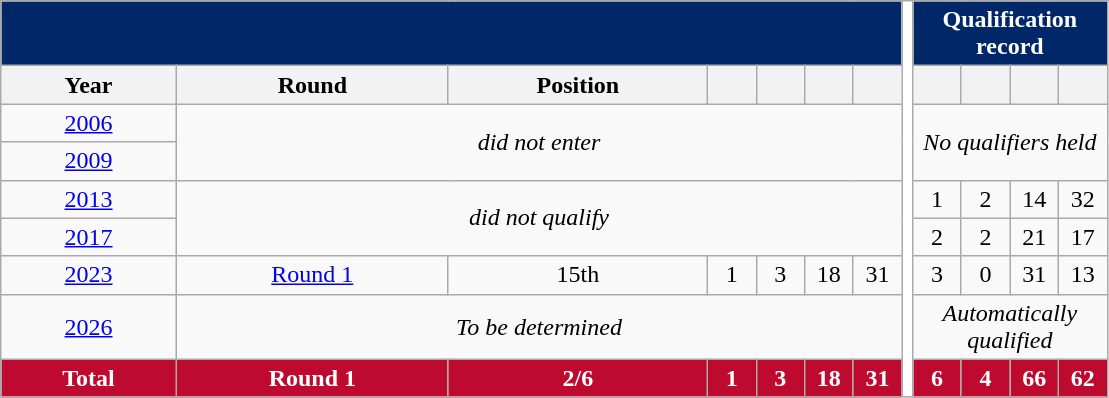<table class="wikitable" style="text-align: center;">
<tr>
<th style="background:#002868;" colspan="7"><a href='#'></a></th>
<th style="background:white; width:1%;" rowspan="9"></th>
<th style="background:#002868; color:#FFFFFF;" colspan="5">Qualification record</th>
</tr>
<tr>
<th>Year</th>
<th>Round</th>
<th>Position</th>
<th width=25></th>
<th width=25></th>
<th width=25></th>
<th width=25></th>
<th width=25></th>
<th width=25></th>
<th width=25></th>
<th width=25></th>
</tr>
<tr>
<td><a href='#'>2006</a></td>
<td colspan=6 rowspan=2><em>did not enter</em></td>
<td colspan=4 rowspan=2 align=center><em>No qualifiers held</em></td>
</tr>
<tr>
<td><a href='#'>2009</a></td>
</tr>
<tr>
<td><a href='#'>2013</a></td>
<td colspan=6 rowspan=2 align=center><em>did not qualify</em></td>
<td>1</td>
<td>2</td>
<td>14</td>
<td>32</td>
</tr>
<tr>
<td><a href='#'>2017</a></td>
<td>2</td>
<td>2</td>
<td>21</td>
<td>17</td>
</tr>
<tr>
<td> <a href='#'>2023</a></td>
<td><a href='#'>Round 1</a></td>
<td>15th</td>
<td>1</td>
<td>3</td>
<td>18</td>
<td>31</td>
<td>3</td>
<td>0</td>
<td>31</td>
<td>13</td>
</tr>
<tr>
<td> <a href='#'>2026</a></td>
<td colspan=6 align=center><em>To be determined</em></td>
<td colspan=4 align=center><em>Automatically qualified</em></td>
</tr>
<tr>
<th style="color:white; background:#BF0A30;"><strong>Total</strong></th>
<th style="color:white; background:#BF0A30;"><strong>Round 1</strong></th>
<th style="color:white; background:#BF0A30;"><strong>2/6</strong></th>
<th style="color:white; background:#BF0A30;"><strong>1</strong></th>
<th style="color:white; background:#BF0A30;"><strong>3</strong></th>
<th style="color:white; background:#BF0A30;"><strong>18</strong></th>
<th style="color:white; background:#BF0A30;"><strong>31</strong></th>
<th style="color:white; background:#BF0A30;"><strong>6</strong></th>
<th style="color:white; background:#BF0A30;"><strong>4</strong></th>
<th style="color:white; background:#BF0A30;"><strong>66</strong></th>
<th style="color:white; background:#BF0A30;"><strong>62</strong></th>
</tr>
</table>
